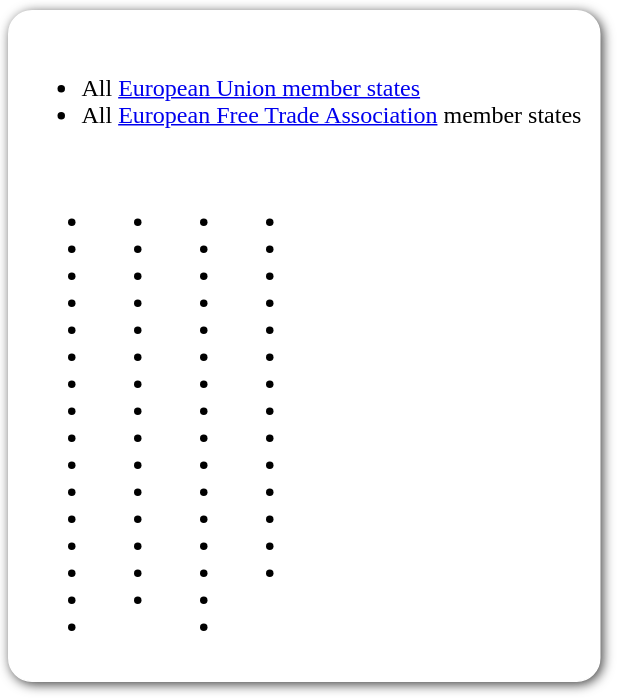<table style="border-radius:1em; box-shadow:0.1em 0.1em 0.5em rgba(0,0,0,0.75); background:white; border:1px solid white; margin:10px 0px; padding:5px;">
<tr style="vertical-align:top;">
<td><br><ul><li> All <a href='#'>European Union member states</a></li><li> All <a href='#'>European Free Trade Association</a> member states</li></ul><table>
<tr>
<td></td>
<td valign="top"><br><ul><li></li><li></li><li></li><li></li><li></li><li></li><li></li><li></li><li></li><li></li><li></li><li></li><li></li><li></li><li></li><li></li></ul></td>
<td valign="top"><br><ul><li></li><li></li><li></li><li></li><li></li><li></li><li></li><li></li><li></li><li></li><li></li><li></li><li></li><li></li><li></li></ul></td>
<td valign="top"><br><ul><li></li><li></li><li></li><li></li><li></li><li></li><li></li><li></li><li></li><li></li><li></li><li></li><li></li><li></li><li></li><li></li></ul></td>
<td valign="top"><br><ul><li></li><li></li><li></li><li></li><li></li><li></li><li></li><li></li><li></li><li></li><li></li><li></li><li></li><li></li></ul></td>
<td></td>
</tr>
</table>
</td>
<td></td>
</tr>
</table>
